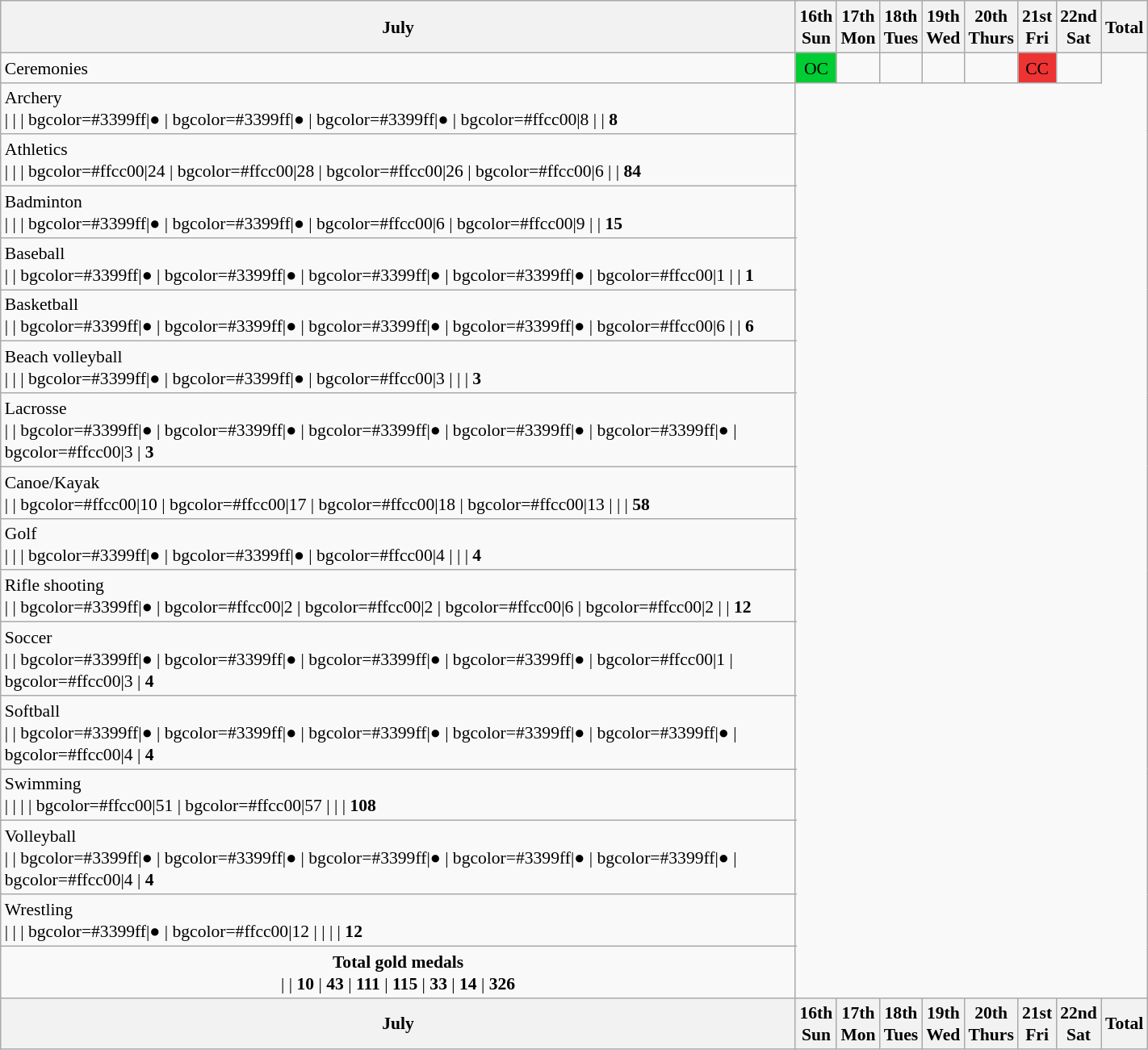<table class="wikitable" style="margin:0.5em auto; font-size:90%; line-height:1.25em;" width=75%>
<tr>
<th colspan=2>July</th>
<th>16th<br>Sun</th>
<th>17th<br>Mon</th>
<th>18th<br>Tues</th>
<th>19th<br>Wed</th>
<th>20th<br>Thurs</th>
<th>21st<br>Fri</th>
<th>22nd <br> Sat</th>
<th>Total</th>
</tr>
<tr>
<td colspan=2>Ceremonies</td>
<td bgcolor=#00cc33 align=center>OC</td>
<td></td>
<td></td>
<td></td>
<td></td>
<td bgcolor=#ee3333 align=center>CC</td>
<td></td>
</tr>
<tr align="center">
<td colspan=2 align="left"> Archery<br>| 
|  
| bgcolor=#3399ff|●
| bgcolor=#3399ff|●
| bgcolor=#3399ff|●
| bgcolor=#ffcc00|8
| 
| <strong>8</strong></td>
</tr>
<tr align="center">
<td colspan=2 align="left"> Athletics<br>| 
| 
| bgcolor=#ffcc00|24
| bgcolor=#ffcc00|28
| bgcolor=#ffcc00|26
| bgcolor=#ffcc00|6
| 
| <strong>84</strong></td>
</tr>
<tr align="center">
<td colspan=2 align="left"> Badminton<br>| 
| 
| bgcolor=#3399ff|●
| bgcolor=#3399ff|●
| bgcolor=#ffcc00|6
| bgcolor=#ffcc00|9
| 
| <strong>15</strong></td>
</tr>
<tr align="center">
<td colspan=2 align="left"> Baseball<br>| 
| bgcolor=#3399ff|●
| bgcolor=#3399ff|●
| bgcolor=#3399ff|●
| bgcolor=#3399ff|●
| bgcolor=#ffcc00|1 
| 
| <strong>1</strong></td>
</tr>
<tr align="center">
<td colspan=2 align="left"> Basketball<br>| 
| bgcolor=#3399ff|●
| bgcolor=#3399ff|●
| bgcolor=#3399ff|●
| bgcolor=#3399ff|●
| bgcolor=#ffcc00|6
| 
| <strong>6</strong></td>
</tr>
<tr align="center">
<td colspan=2 align="left"> Beach volleyball<br>| 
| 
| bgcolor=#3399ff|●
| bgcolor=#3399ff|●
| bgcolor=#ffcc00|3
| 
| 
| <strong>3</strong></td>
</tr>
<tr align="center">
<td colspan=2 align="left"> Lacrosse<br>| 
| bgcolor=#3399ff|●
| bgcolor=#3399ff|●
| bgcolor=#3399ff|●
| bgcolor=#3399ff|●
| bgcolor=#3399ff|●
| bgcolor=#ffcc00|3
| <strong>3</strong></td>
</tr>
<tr align="center">
<td colspan=2 align="left"> Canoe/Kayak<br>| 
| bgcolor=#ffcc00|10
| bgcolor=#ffcc00|17
| bgcolor=#ffcc00|18
| bgcolor=#ffcc00|13
| 
| 
| <strong>58</strong></td>
</tr>
<tr align="center">
<td colspan=2 align="left"> Golf<br>| 
| 
| bgcolor=#3399ff|●
| bgcolor=#3399ff|●
| bgcolor=#ffcc00|4
| 
| 
| <strong>4</strong></td>
</tr>
<tr align="center">
<td colspan=2 align="left"> Rifle shooting<br>| 
| bgcolor=#3399ff|●
| bgcolor=#ffcc00|2
| bgcolor=#ffcc00|2
| bgcolor=#ffcc00|6
| bgcolor=#ffcc00|2
| 
| <strong>12</strong></td>
</tr>
<tr align="center">
<td colspan=2 align="left"> Soccer<br>| 
| bgcolor=#3399ff|●
| bgcolor=#3399ff|●
| bgcolor=#3399ff|●
| bgcolor=#3399ff|●
| bgcolor=#ffcc00|1
| bgcolor=#ffcc00|3 
| <strong>4</strong></td>
</tr>
<tr align="center">
<td colspan=2 align="left"> Softball<br>| 
| bgcolor=#3399ff|●
| bgcolor=#3399ff|●
| bgcolor=#3399ff|●
| bgcolor=#3399ff|●
| bgcolor=#3399ff|●
| bgcolor=#ffcc00|4 
| <strong>4</strong></td>
</tr>
<tr align="center">
<td colspan=2 align="left"> Swimming<br>| 
|  
|  
| bgcolor=#ffcc00|51
| bgcolor=#ffcc00|57
| 
| 
| <strong>108</strong></td>
</tr>
<tr align="center">
<td colspan=2 align="left"> Volleyball<br>| 
| bgcolor=#3399ff|● 
| bgcolor=#3399ff|● 
| bgcolor=#3399ff|● 
| bgcolor=#3399ff|●
| bgcolor=#3399ff|●
| bgcolor=#ffcc00|4
| <strong>4</strong></td>
</tr>
<tr align="center">
<td colspan=2 align="left"> Wrestling<br>| 
|  
| bgcolor=#3399ff|●
| bgcolor=#ffcc00|12
| 
| 
| 
| <strong>12</strong></td>
</tr>
<tr align="center">
<td colspan=2><strong>Total gold medals</strong><br>| 
| <strong>10</strong>
| <strong>43</strong>
| <strong>111</strong>
| <strong>115</strong>
| <strong>33</strong>
| <strong>14</strong>
| <strong>326</strong></td>
</tr>
<tr>
<th colspan=2>July</th>
<th>16th<br>Sun</th>
<th>17th<br>Mon</th>
<th>18th<br>Tues</th>
<th>19th<br>Wed</th>
<th>20th<br>Thurs</th>
<th>21st<br>Fri</th>
<th>22nd <br> Sat</th>
<th>Total</th>
</tr>
</table>
